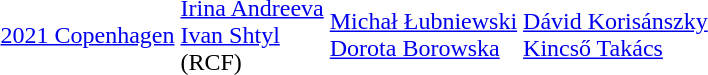<table>
<tr>
<td><a href='#'>2021 Copenhagen</a></td>
<td><a href='#'>Irina Andreeva</a><br><a href='#'>Ivan Shtyl</a><br>(RCF)</td>
<td><a href='#'>Michał Łubniewski</a><br><a href='#'>Dorota Borowska</a><br></td>
<td><a href='#'>Dávid Korisánszky</a><br><a href='#'>Kincső Takács</a><br></td>
</tr>
</table>
